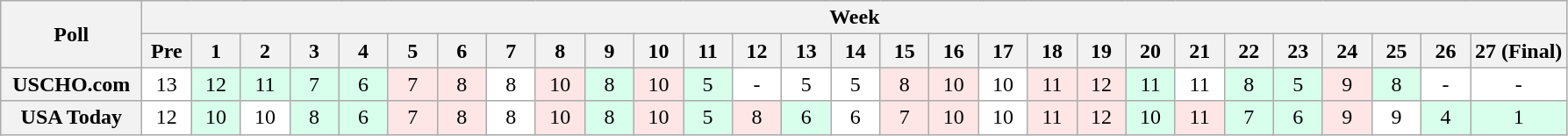<table class="wikitable" style="white-space:nowrap;">
<tr>
<th scope="col" width="100" rowspan="2">Poll</th>
<th colspan="28">Week</th>
</tr>
<tr>
<th scope="col" width="30">Pre</th>
<th scope="col" width="30">1</th>
<th scope="col" width="30">2</th>
<th scope="col" width="30">3</th>
<th scope="col" width="30">4</th>
<th scope="col" width="30">5</th>
<th scope="col" width="30">6</th>
<th scope="col" width="30">7</th>
<th scope="col" width="30">8</th>
<th scope="col" width="30">9</th>
<th scope="col" width="30">10</th>
<th scope="col" width="30">11</th>
<th scope="col" width="30">12</th>
<th scope="col" width="30">13</th>
<th scope="col" width="30">14</th>
<th scope="col" width="30">15</th>
<th scope="col" width="30">16</th>
<th scope="col" width="30">17</th>
<th scope="col" width="30">18</th>
<th scope="col" width="30">19</th>
<th scope="col" width="30">20</th>
<th scope="col" width="30">21</th>
<th scope="col" width="30">22</th>
<th scope="col" width="30">23</th>
<th scope="col" width="30">24</th>
<th scope="col" width="30">25</th>
<th scope="col" width="30">26</th>
<th scope="col" width="30">27 (Final)</th>
</tr>
<tr style="text-align:center;">
<th>USCHO.com</th>
<td bgcolor=FFFFFF>13</td>
<td bgcolor=D8FFEB>12 </td>
<td bgcolor=D8FFEB>11</td>
<td bgcolor=D8FFEB>7 </td>
<td bgcolor=D8FFEB>6 </td>
<td bgcolor=FFE6E6>7</td>
<td bgcolor=FFE6E6>8</td>
<td bgcolor=FFFFFF>8</td>
<td bgcolor=FFE6E6>10</td>
<td bgcolor=D8FFEB>8</td>
<td bgcolor=FFE6E6>10</td>
<td bgcolor=D8FFEB>5</td>
<td bgcolor=FFFFFF>-</td>
<td bgcolor=FFFFFF>5</td>
<td bgcolor=FFFFFF>5</td>
<td bgcolor=FFE6E6>8</td>
<td bgcolor=FFE6E6>10</td>
<td bgcolor=FFFFFF>10</td>
<td bgcolor=FFE6E6>11</td>
<td bgcolor=FFE6E6>12</td>
<td bgcolor=D8FFEB>11</td>
<td bgcolor=FFFFFF>11</td>
<td bgcolor=D8FFEB>8</td>
<td bgcolor=D8FFEB>5</td>
<td bgcolor=FFE6E6>9</td>
<td bgcolor=D8FFEB>8</td>
<td bgcolor=FFFFFF>-</td>
<td bgcolor=FFFFFF>-</td>
</tr>
<tr style="text-align:center;">
<th>USA Today</th>
<td bgcolor=FFFFFF>12</td>
<td bgcolor=D8FFEB>10</td>
<td bgcolor=FFFFFF>10</td>
<td bgcolor=D8FFEB>8</td>
<td bgcolor=D8FFEB>6 </td>
<td bgcolor=FFE6E6>7</td>
<td bgcolor=FFE6E6>8</td>
<td bgcolor=FFFFFF>8</td>
<td bgcolor=FFE6E6>10</td>
<td bgcolor=D8FFEB>8</td>
<td bgcolor=FFE6E6>10</td>
<td bgcolor=D8FFEB>5</td>
<td bgcolor=FFE6E6>8</td>
<td bgcolor=D8FFEB>6</td>
<td bgcolor=FFFFFF>6</td>
<td bgcolor=FFE6E6>7</td>
<td bgcolor=FFE6E6>10</td>
<td bgcolor=FFFFFF>10</td>
<td bgcolor=FFE6E6>11</td>
<td bgcolor=FFE6E6>12</td>
<td bgcolor=D8FFEB>10</td>
<td bgcolor=FFE6E6>11</td>
<td bgcolor=D8FFEB>7</td>
<td bgcolor=D8FFEB>6</td>
<td bgcolor=FFE6E6>9</td>
<td bgcolor=FFFFFF>9</td>
<td bgcolor=D8FFEB>4</td>
<td bgcolor=D8FFEB>1 </td>
</tr>
</table>
